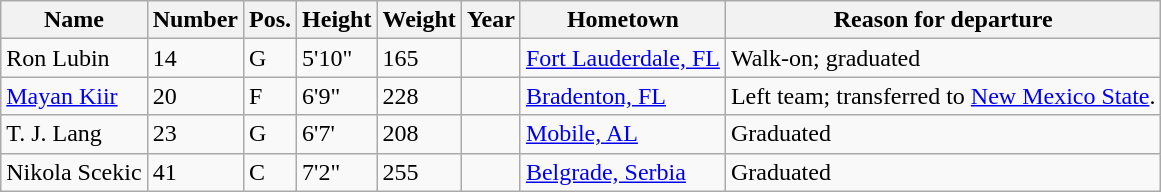<table class="wikitable sortable" border="1">
<tr>
<th>Name</th>
<th>Number</th>
<th>Pos.</th>
<th>Height</th>
<th>Weight</th>
<th>Year</th>
<th>Hometown</th>
<th class="unsortable">Reason for departure</th>
</tr>
<tr>
<td>Ron Lubin</td>
<td>14</td>
<td>G</td>
<td>5'10"</td>
<td>165</td>
<td></td>
<td><a href='#'>Fort Lauderdale, FL</a></td>
<td>Walk-on; graduated</td>
</tr>
<tr>
<td><a href='#'>Mayan Kiir</a></td>
<td>20</td>
<td>F</td>
<td>6'9"</td>
<td>228</td>
<td></td>
<td><a href='#'>Bradenton, FL</a></td>
<td>Left team; transferred to <a href='#'>New Mexico State</a>.</td>
</tr>
<tr>
<td>T. J. Lang</td>
<td>23</td>
<td>G</td>
<td>6'7'</td>
<td>208</td>
<td></td>
<td><a href='#'>Mobile, AL</a></td>
<td>Graduated</td>
</tr>
<tr>
<td>Nikola Scekic</td>
<td>41</td>
<td>C</td>
<td>7'2"</td>
<td>255</td>
<td></td>
<td><a href='#'>Belgrade, Serbia</a></td>
<td>Graduated</td>
</tr>
</table>
